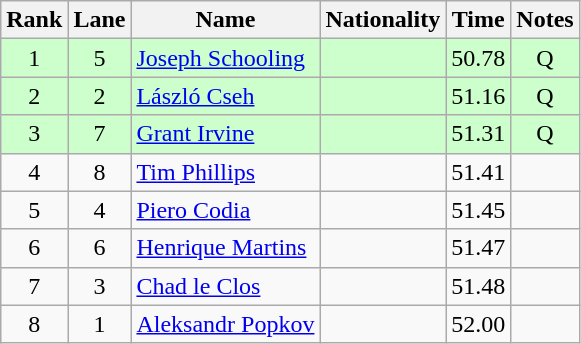<table class="wikitable sortable" style="text-align:center">
<tr>
<th>Rank</th>
<th>Lane</th>
<th>Name</th>
<th>Nationality</th>
<th>Time</th>
<th>Notes</th>
</tr>
<tr bgcolor=ccffcc>
<td>1</td>
<td>5</td>
<td align=left><a href='#'>Joseph Schooling</a></td>
<td align=left></td>
<td>50.78</td>
<td>Q</td>
</tr>
<tr bgcolor=ccffcc>
<td>2</td>
<td>2</td>
<td align=left><a href='#'>László Cseh</a></td>
<td align=left></td>
<td>51.16</td>
<td>Q</td>
</tr>
<tr bgcolor=ccffcc>
<td>3</td>
<td>7</td>
<td align=left><a href='#'>Grant Irvine</a></td>
<td align=left></td>
<td>51.31</td>
<td>Q</td>
</tr>
<tr>
<td>4</td>
<td>8</td>
<td align=left><a href='#'>Tim Phillips</a></td>
<td align=left></td>
<td>51.41</td>
<td></td>
</tr>
<tr>
<td>5</td>
<td>4</td>
<td align=left><a href='#'>Piero Codia</a></td>
<td align=left></td>
<td>51.45</td>
<td></td>
</tr>
<tr>
<td>6</td>
<td>6</td>
<td align=left><a href='#'>Henrique Martins</a></td>
<td align=left></td>
<td>51.47</td>
<td></td>
</tr>
<tr>
<td>7</td>
<td>3</td>
<td align=left><a href='#'>Chad le Clos</a></td>
<td align=left></td>
<td>51.48</td>
<td></td>
</tr>
<tr>
<td>8</td>
<td>1</td>
<td align=left><a href='#'>Aleksandr Popkov</a></td>
<td align=left></td>
<td>52.00</td>
<td></td>
</tr>
</table>
